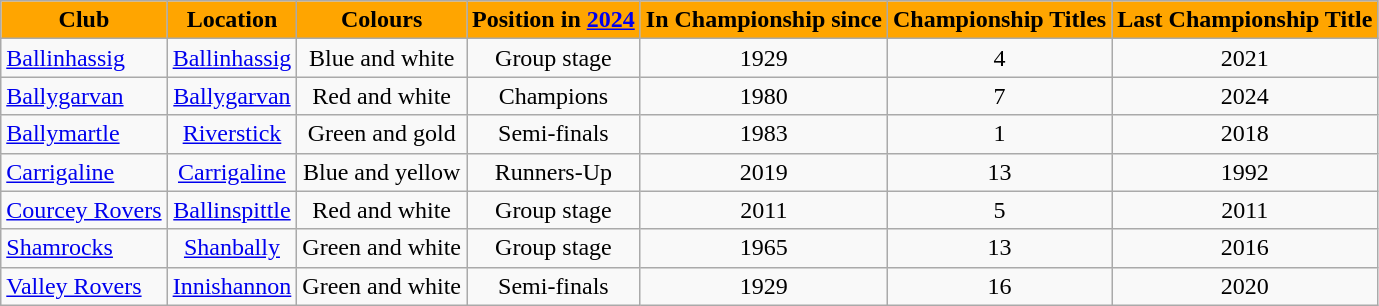<table class="wikitable sortable" style="text-align:center">
<tr>
<th style="background:orange;color:black">Club</th>
<th style="background:orange;color:black">Location</th>
<th style="background:orange;color:black">Colours</th>
<th style="background:orange;color:black">Position in <a href='#'>2024</a></th>
<th style="background:orange;color:black">In Championship since</th>
<th style="background:orange;color:black">Championship Titles</th>
<th style="background:orange;color:black">Last Championship Title</th>
</tr>
<tr>
<td style="text-align:left;"> <a href='#'>Ballinhassig</a></td>
<td><a href='#'>Ballinhassig</a></td>
<td>Blue and white</td>
<td>Group stage</td>
<td>1929</td>
<td>4</td>
<td>2021</td>
</tr>
<tr>
<td style="text-align:left;"> <a href='#'>Ballygarvan</a></td>
<td><a href='#'>Ballygarvan</a></td>
<td>Red and white</td>
<td>Champions</td>
<td>1980</td>
<td>7</td>
<td>2024</td>
</tr>
<tr>
<td style="text-align:left;"> <a href='#'>Ballymartle</a></td>
<td><a href='#'>Riverstick</a></td>
<td>Green and gold</td>
<td>Semi-finals</td>
<td>1983</td>
<td>1</td>
<td>2018</td>
</tr>
<tr>
<td style="text-align:left;"> <a href='#'>Carrigaline</a></td>
<td><a href='#'>Carrigaline</a></td>
<td>Blue and yellow</td>
<td>Runners-Up</td>
<td>2019</td>
<td>13</td>
<td>1992</td>
</tr>
<tr>
<td style="text-align:left;"> <a href='#'>Courcey Rovers</a></td>
<td><a href='#'>Ballinspittle</a></td>
<td>Red and white</td>
<td>Group stage</td>
<td>2011</td>
<td>5</td>
<td>2011</td>
</tr>
<tr>
<td style="text-align:left;"> <a href='#'>Shamrocks</a></td>
<td><a href='#'>Shanbally</a></td>
<td>Green and white</td>
<td>Group stage</td>
<td>1965</td>
<td>13</td>
<td>2016</td>
</tr>
<tr>
<td style="text-align:left;"> <a href='#'>Valley Rovers</a></td>
<td><a href='#'>Innishannon</a></td>
<td>Green and white</td>
<td>Semi-finals</td>
<td>1929</td>
<td>16</td>
<td>2020</td>
</tr>
</table>
